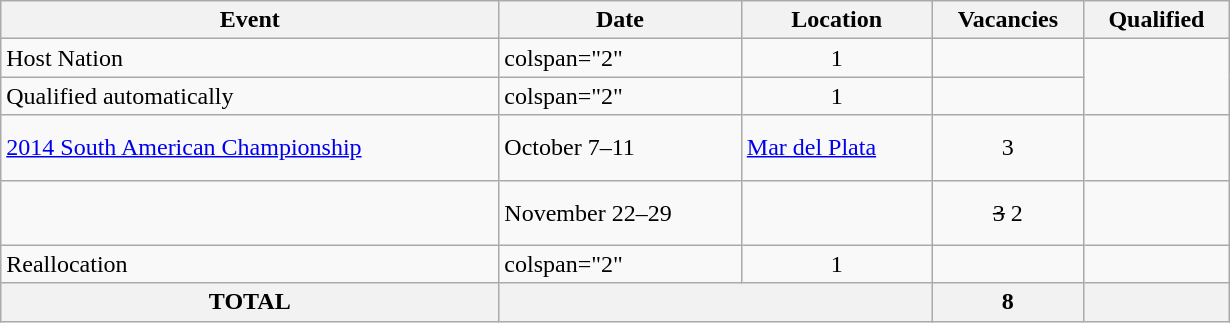<table class="wikitable" width=820>
<tr>
<th>Event</th>
<th>Date</th>
<th>Location</th>
<th>Vacancies</th>
<th>Qualified</th>
</tr>
<tr>
<td>Host Nation</td>
<td>colspan="2" </td>
<td align=center>1</td>
<td></td>
</tr>
<tr>
<td>Qualified automatically</td>
<td>colspan="2" </td>
<td align=center>1</td>
<td></td>
</tr>
<tr>
<td><a href='#'>2014 South American Championship</a></td>
<td>October 7–11</td>
<td> <a href='#'>Mar del Plata</a></td>
<td align=center>3</td>
<td><br><br></td>
</tr>
<tr>
<td></td>
<td>November 22–29</td>
<td></td>
<td align=center><s>3</s> 2</td>
<td><br><br><s></s></td>
</tr>
<tr>
<td>Reallocation</td>
<td>colspan="2" </td>
<td align=center>1</td>
<td></td>
</tr>
<tr>
<th>TOTAL</th>
<th colspan="2"></th>
<th>8</th>
<th></th>
</tr>
</table>
